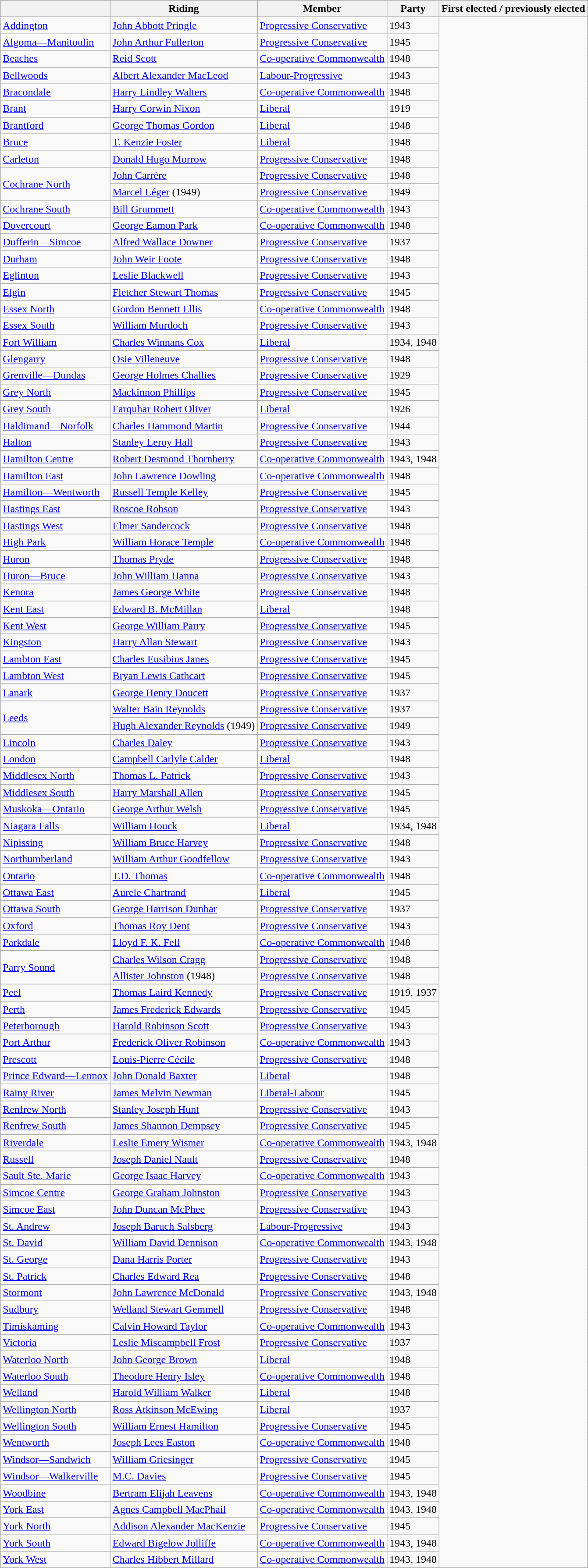<table class="wikitable sortable">
<tr>
<th></th>
<th>Riding</th>
<th>Member</th>
<th>Party</th>
<th>First elected / previously elected</th>
</tr>
<tr>
<td><a href='#'>Addington</a></td>
<td><a href='#'>John Abbott Pringle</a></td>
<td><a href='#'>Progressive Conservative</a></td>
<td>1943</td>
</tr>
<tr>
<td><a href='#'>Algoma—Manitoulin</a></td>
<td><a href='#'>John Arthur Fullerton</a></td>
<td><a href='#'>Progressive Conservative</a></td>
<td>1945</td>
</tr>
<tr>
<td><a href='#'>Beaches</a></td>
<td><a href='#'>Reid Scott</a></td>
<td><a href='#'>Co-operative Commonwealth</a></td>
<td>1948</td>
</tr>
<tr>
<td><a href='#'>Bellwoods</a></td>
<td><a href='#'>Albert Alexander MacLeod</a></td>
<td><a href='#'>Labour-Progressive</a></td>
<td>1943</td>
</tr>
<tr>
<td><a href='#'>Bracondale</a></td>
<td><a href='#'>Harry Lindley Walters</a></td>
<td><a href='#'>Co-operative Commonwealth</a></td>
<td>1948</td>
</tr>
<tr>
<td><a href='#'>Brant</a></td>
<td><a href='#'>Harry Corwin Nixon</a></td>
<td><a href='#'>Liberal</a></td>
<td>1919</td>
</tr>
<tr>
<td><a href='#'>Brantford</a></td>
<td><a href='#'>George Thomas Gordon</a></td>
<td><a href='#'>Liberal</a></td>
<td>1948</td>
</tr>
<tr>
<td><a href='#'>Bruce</a></td>
<td><a href='#'>T. Kenzie Foster</a></td>
<td><a href='#'>Liberal</a></td>
<td>1948</td>
</tr>
<tr>
<td><a href='#'>Carleton</a></td>
<td><a href='#'>Donald Hugo Morrow</a></td>
<td><a href='#'>Progressive Conservative</a></td>
<td>1948</td>
</tr>
<tr>
<td rowspan="2"><a href='#'>Cochrane North</a></td>
<td><a href='#'>John Carrère</a></td>
<td><a href='#'>Progressive Conservative</a></td>
<td>1948</td>
</tr>
<tr>
<td><a href='#'>Marcel Léger</a> (1949)</td>
<td><a href='#'>Progressive Conservative</a></td>
<td>1949</td>
</tr>
<tr>
<td><a href='#'>Cochrane South</a></td>
<td><a href='#'>Bill Grummett</a></td>
<td><a href='#'>Co-operative Commonwealth</a></td>
<td>1943</td>
</tr>
<tr>
<td><a href='#'>Dovercourt</a></td>
<td><a href='#'>George Eamon Park</a></td>
<td><a href='#'>Co-operative Commonwealth</a></td>
<td>1948</td>
</tr>
<tr>
<td><a href='#'>Dufferin—Simcoe</a></td>
<td><a href='#'>Alfred Wallace Downer</a></td>
<td><a href='#'>Progressive Conservative</a></td>
<td>1937</td>
</tr>
<tr>
<td><a href='#'>Durham</a></td>
<td><a href='#'>John Weir Foote</a></td>
<td><a href='#'>Progressive Conservative</a></td>
<td>1948</td>
</tr>
<tr>
<td><a href='#'>Eglinton</a></td>
<td><a href='#'>Leslie Blackwell</a></td>
<td><a href='#'>Progressive Conservative</a></td>
<td>1943</td>
</tr>
<tr>
<td><a href='#'>Elgin</a></td>
<td><a href='#'>Fletcher Stewart Thomas</a></td>
<td><a href='#'>Progressive Conservative</a></td>
<td>1945</td>
</tr>
<tr>
<td><a href='#'>Essex North</a></td>
<td><a href='#'>Gordon Bennett Ellis</a></td>
<td><a href='#'>Co-operative Commonwealth</a></td>
<td>1948</td>
</tr>
<tr>
<td><a href='#'>Essex South</a></td>
<td><a href='#'>William Murdoch</a></td>
<td><a href='#'>Progressive Conservative</a></td>
<td>1943</td>
</tr>
<tr>
<td><a href='#'>Fort William</a></td>
<td><a href='#'>Charles Winnans Cox</a></td>
<td><a href='#'>Liberal</a></td>
<td>1934, 1948</td>
</tr>
<tr>
<td><a href='#'>Glengarry</a></td>
<td><a href='#'>Osie Villeneuve</a></td>
<td><a href='#'>Progressive Conservative</a></td>
<td>1948</td>
</tr>
<tr>
<td><a href='#'>Grenville—Dundas</a></td>
<td><a href='#'>George Holmes Challies</a></td>
<td><a href='#'>Progressive Conservative</a></td>
<td>1929</td>
</tr>
<tr>
<td><a href='#'>Grey North</a></td>
<td><a href='#'>Mackinnon Phillips</a></td>
<td><a href='#'>Progressive Conservative</a></td>
<td>1945</td>
</tr>
<tr>
<td><a href='#'>Grey South</a></td>
<td><a href='#'>Farquhar Robert Oliver</a></td>
<td><a href='#'>Liberal</a></td>
<td>1926</td>
</tr>
<tr>
<td><a href='#'>Haldimand—Norfolk</a></td>
<td><a href='#'>Charles Hammond Martin</a></td>
<td><a href='#'>Progressive Conservative</a></td>
<td>1944</td>
</tr>
<tr>
<td><a href='#'>Halton</a></td>
<td><a href='#'>Stanley Leroy Hall</a></td>
<td><a href='#'>Progressive Conservative</a></td>
<td>1943</td>
</tr>
<tr>
<td><a href='#'>Hamilton Centre</a></td>
<td><a href='#'>Robert Desmond Thornberry</a></td>
<td><a href='#'>Co-operative Commonwealth</a></td>
<td>1943, 1948</td>
</tr>
<tr>
<td><a href='#'>Hamilton East</a></td>
<td><a href='#'>John Lawrence Dowling</a></td>
<td><a href='#'>Co-operative Commonwealth</a></td>
<td>1948</td>
</tr>
<tr>
<td><a href='#'>Hamilton—Wentworth</a></td>
<td><a href='#'>Russell Temple Kelley</a></td>
<td><a href='#'>Progressive Conservative</a></td>
<td>1945</td>
</tr>
<tr>
<td><a href='#'>Hastings East</a></td>
<td><a href='#'>Roscoe Robson</a></td>
<td><a href='#'>Progressive Conservative</a></td>
<td>1943</td>
</tr>
<tr>
<td><a href='#'>Hastings West</a></td>
<td><a href='#'>Elmer Sandercock</a></td>
<td><a href='#'>Progressive Conservative</a></td>
<td>1948</td>
</tr>
<tr>
<td><a href='#'>High Park</a></td>
<td><a href='#'>William Horace Temple</a></td>
<td><a href='#'>Co-operative Commonwealth</a></td>
<td>1948</td>
</tr>
<tr>
<td><a href='#'>Huron</a></td>
<td><a href='#'>Thomas Pryde</a></td>
<td><a href='#'>Progressive Conservative</a></td>
<td>1948</td>
</tr>
<tr>
<td><a href='#'>Huron—Bruce</a></td>
<td><a href='#'>John William Hanna</a></td>
<td><a href='#'>Progressive Conservative</a></td>
<td>1943</td>
</tr>
<tr>
<td><a href='#'>Kenora</a></td>
<td><a href='#'>James George White</a></td>
<td><a href='#'>Progressive Conservative</a></td>
<td>1948</td>
</tr>
<tr>
<td><a href='#'>Kent East</a></td>
<td><a href='#'>Edward B. McMillan</a></td>
<td><a href='#'>Liberal</a></td>
<td>1948</td>
</tr>
<tr>
<td><a href='#'>Kent West</a></td>
<td><a href='#'>George William Parry</a></td>
<td><a href='#'>Progressive Conservative</a></td>
<td>1945</td>
</tr>
<tr>
<td><a href='#'>Kingston</a></td>
<td><a href='#'>Harry Allan Stewart</a></td>
<td><a href='#'>Progressive Conservative</a></td>
<td>1943</td>
</tr>
<tr>
<td><a href='#'>Lambton East</a></td>
<td><a href='#'>Charles Eusibius Janes</a></td>
<td><a href='#'>Progressive Conservative</a></td>
<td>1945</td>
</tr>
<tr>
<td><a href='#'>Lambton West</a></td>
<td><a href='#'>Bryan Lewis Cathcart</a></td>
<td><a href='#'>Progressive Conservative</a></td>
<td>1945</td>
</tr>
<tr>
<td><a href='#'>Lanark</a></td>
<td><a href='#'>George Henry Doucett</a></td>
<td><a href='#'>Progressive Conservative</a></td>
<td>1937</td>
</tr>
<tr>
<td rowspan="2"><a href='#'>Leeds</a></td>
<td><a href='#'>Walter Bain Reynolds</a></td>
<td><a href='#'>Progressive Conservative</a></td>
<td>1937</td>
</tr>
<tr>
<td><a href='#'>Hugh Alexander Reynolds</a> (1949)</td>
<td><a href='#'>Progressive Conservative</a></td>
<td>1949</td>
</tr>
<tr>
<td><a href='#'>Lincoln</a></td>
<td><a href='#'>Charles Daley</a></td>
<td><a href='#'>Progressive Conservative</a></td>
<td>1943</td>
</tr>
<tr>
<td><a href='#'>London</a></td>
<td><a href='#'>Campbell Carlyle Calder</a></td>
<td><a href='#'>Liberal</a></td>
<td>1948</td>
</tr>
<tr>
<td><a href='#'>Middlesex North</a></td>
<td><a href='#'>Thomas L. Patrick</a></td>
<td><a href='#'>Progressive Conservative</a></td>
<td>1943</td>
</tr>
<tr>
<td><a href='#'>Middlesex South</a></td>
<td><a href='#'>Harry Marshall Allen</a></td>
<td><a href='#'>Progressive Conservative</a></td>
<td>1945</td>
</tr>
<tr>
<td><a href='#'>Muskoka—Ontario</a></td>
<td><a href='#'>George Arthur Welsh</a></td>
<td><a href='#'>Progressive Conservative</a></td>
<td>1945</td>
</tr>
<tr>
<td><a href='#'>Niagara Falls</a></td>
<td><a href='#'>William Houck</a></td>
<td><a href='#'>Liberal</a></td>
<td>1934, 1948</td>
</tr>
<tr>
<td><a href='#'>Nipissing</a></td>
<td><a href='#'>William Bruce Harvey</a></td>
<td><a href='#'>Progressive Conservative</a></td>
<td>1948</td>
</tr>
<tr>
<td><a href='#'>Northumberland</a></td>
<td><a href='#'>William Arthur Goodfellow</a></td>
<td><a href='#'>Progressive Conservative</a></td>
<td>1943</td>
</tr>
<tr>
<td><a href='#'>Ontario</a></td>
<td><a href='#'>T.D. Thomas</a></td>
<td><a href='#'>Co-operative Commonwealth</a></td>
<td>1948</td>
</tr>
<tr>
<td><a href='#'>Ottawa East</a></td>
<td><a href='#'>Aurele Chartrand</a></td>
<td><a href='#'>Liberal</a></td>
<td>1945</td>
</tr>
<tr>
<td><a href='#'>Ottawa South</a></td>
<td><a href='#'>George Harrison Dunbar</a></td>
<td><a href='#'>Progressive Conservative</a></td>
<td>1937</td>
</tr>
<tr>
<td><a href='#'>Oxford</a></td>
<td><a href='#'>Thomas Roy Dent</a></td>
<td><a href='#'>Progressive Conservative</a></td>
<td>1943</td>
</tr>
<tr>
<td><a href='#'>Parkdale</a></td>
<td><a href='#'>Lloyd F. K. Fell</a></td>
<td><a href='#'>Co-operative Commonwealth</a></td>
<td>1948</td>
</tr>
<tr>
<td rowspan="2"><a href='#'>Parry Sound</a></td>
<td><a href='#'>Charles Wilson Cragg</a></td>
<td><a href='#'>Progressive Conservative</a></td>
<td>1948</td>
</tr>
<tr>
<td><a href='#'>Allister Johnston</a> (1948)</td>
<td><a href='#'>Progressive Conservative</a></td>
<td>1948</td>
</tr>
<tr>
<td><a href='#'>Peel</a></td>
<td><a href='#'>Thomas Laird Kennedy</a></td>
<td><a href='#'>Progressive Conservative</a></td>
<td>1919, 1937</td>
</tr>
<tr>
<td><a href='#'>Perth</a></td>
<td><a href='#'>James Frederick Edwards</a></td>
<td><a href='#'>Progressive Conservative</a></td>
<td>1945</td>
</tr>
<tr>
<td><a href='#'>Peterborough</a></td>
<td><a href='#'>Harold Robinson Scott</a></td>
<td><a href='#'>Progressive Conservative</a></td>
<td>1943</td>
</tr>
<tr>
<td><a href='#'>Port Arthur</a></td>
<td><a href='#'>Frederick Oliver Robinson</a></td>
<td><a href='#'>Co-operative Commonwealth</a></td>
<td>1943</td>
</tr>
<tr>
<td><a href='#'>Prescott</a></td>
<td><a href='#'>Louis-Pierre Cécile</a></td>
<td><a href='#'>Progressive Conservative</a></td>
<td>1948</td>
</tr>
<tr>
<td><a href='#'>Prince Edward—Lennox</a></td>
<td><a href='#'>John Donald Baxter</a></td>
<td><a href='#'>Liberal</a></td>
<td>1948</td>
</tr>
<tr>
<td><a href='#'>Rainy River</a></td>
<td><a href='#'>James Melvin Newman</a></td>
<td><a href='#'>Liberal-Labour</a></td>
<td>1945</td>
</tr>
<tr>
<td><a href='#'>Renfrew North</a></td>
<td><a href='#'>Stanley Joseph Hunt</a></td>
<td><a href='#'>Progressive Conservative</a></td>
<td>1943</td>
</tr>
<tr>
<td><a href='#'>Renfrew South</a></td>
<td><a href='#'>James Shannon Dempsey</a></td>
<td><a href='#'>Progressive Conservative</a></td>
<td>1945</td>
</tr>
<tr>
<td><a href='#'>Riverdale</a></td>
<td><a href='#'>Leslie Emery Wismer</a></td>
<td><a href='#'>Co-operative Commonwealth</a></td>
<td>1943, 1948</td>
</tr>
<tr>
<td><a href='#'>Russell</a></td>
<td><a href='#'>Joseph Daniel Nault</a></td>
<td><a href='#'>Progressive Conservative</a></td>
<td>1948</td>
</tr>
<tr>
<td><a href='#'>Sault Ste. Marie</a></td>
<td><a href='#'>George Isaac Harvey</a></td>
<td><a href='#'>Co-operative Commonwealth</a></td>
<td>1943</td>
</tr>
<tr>
<td><a href='#'>Simcoe Centre</a></td>
<td><a href='#'>George Graham Johnston</a></td>
<td><a href='#'>Progressive Conservative</a></td>
<td>1943</td>
</tr>
<tr>
<td><a href='#'>Simcoe East</a></td>
<td><a href='#'>John Duncan McPhee</a></td>
<td><a href='#'>Progressive Conservative</a></td>
<td>1943</td>
</tr>
<tr>
<td><a href='#'>St. Andrew</a></td>
<td><a href='#'>Joseph Baruch Salsberg</a></td>
<td><a href='#'>Labour-Progressive</a></td>
<td>1943</td>
</tr>
<tr>
<td><a href='#'>St. David</a></td>
<td><a href='#'>William David Dennison</a></td>
<td><a href='#'>Co-operative Commonwealth</a></td>
<td>1943, 1948</td>
</tr>
<tr>
<td><a href='#'>St. George</a></td>
<td><a href='#'>Dana Harris Porter</a></td>
<td><a href='#'>Progressive Conservative</a></td>
<td>1943</td>
</tr>
<tr>
<td><a href='#'>St. Patrick</a></td>
<td><a href='#'>Charles Edward Rea</a></td>
<td><a href='#'>Progressive Conservative</a></td>
<td>1948</td>
</tr>
<tr>
<td><a href='#'>Stormont</a></td>
<td><a href='#'>John Lawrence McDonald</a></td>
<td><a href='#'>Progressive Conservative</a></td>
<td>1943, 1948</td>
</tr>
<tr>
<td><a href='#'>Sudbury</a></td>
<td><a href='#'>Welland Stewart Gemmell</a></td>
<td><a href='#'>Progressive Conservative</a></td>
<td>1948</td>
</tr>
<tr>
<td><a href='#'>Timiskaming</a></td>
<td><a href='#'>Calvin Howard Taylor</a></td>
<td><a href='#'>Co-operative Commonwealth</a></td>
<td>1943</td>
</tr>
<tr>
<td><a href='#'>Victoria</a></td>
<td><a href='#'>Leslie Miscampbell Frost</a></td>
<td><a href='#'>Progressive Conservative</a></td>
<td>1937</td>
</tr>
<tr>
<td><a href='#'>Waterloo North</a></td>
<td><a href='#'>John George Brown</a></td>
<td><a href='#'>Liberal</a></td>
<td>1948</td>
</tr>
<tr>
<td><a href='#'>Waterloo South</a></td>
<td><a href='#'>Theodore Henry Isley</a></td>
<td><a href='#'>Co-operative Commonwealth</a></td>
<td>1948</td>
</tr>
<tr>
<td><a href='#'>Welland</a></td>
<td><a href='#'>Harold William Walker</a></td>
<td><a href='#'>Liberal</a></td>
<td>1948</td>
</tr>
<tr>
<td><a href='#'>Wellington North</a></td>
<td><a href='#'>Ross Atkinson McEwing</a></td>
<td><a href='#'>Liberal</a></td>
<td>1937</td>
</tr>
<tr>
<td><a href='#'>Wellington South</a></td>
<td><a href='#'>William Ernest Hamilton</a></td>
<td><a href='#'>Progressive Conservative</a></td>
<td>1945</td>
</tr>
<tr>
<td><a href='#'>Wentworth</a></td>
<td><a href='#'>Joseph Lees Easton</a></td>
<td><a href='#'>Co-operative Commonwealth</a></td>
<td>1948</td>
</tr>
<tr>
<td><a href='#'>Windsor—Sandwich</a></td>
<td><a href='#'>William Griesinger</a></td>
<td><a href='#'>Progressive Conservative</a></td>
<td>1945</td>
</tr>
<tr>
<td><a href='#'>Windsor—Walkerville</a></td>
<td><a href='#'>M.C. Davies</a></td>
<td><a href='#'>Progressive Conservative</a></td>
<td>1945</td>
</tr>
<tr>
<td><a href='#'>Woodbine</a></td>
<td><a href='#'>Bertram Elijah Leavens</a></td>
<td><a href='#'>Co-operative Commonwealth</a></td>
<td>1943, 1948</td>
</tr>
<tr>
<td><a href='#'>York East</a></td>
<td><a href='#'>Agnes Campbell MacPhail</a></td>
<td><a href='#'>Co-operative Commonwealth</a></td>
<td>1943, 1948</td>
</tr>
<tr>
<td><a href='#'>York North</a></td>
<td><a href='#'>Addison Alexander MacKenzie</a></td>
<td><a href='#'>Progressive Conservative</a></td>
<td>1945</td>
</tr>
<tr>
<td><a href='#'>York South</a></td>
<td><a href='#'>Edward Bigelow Jolliffe</a></td>
<td><a href='#'>Co-operative Commonwealth</a></td>
<td>1943, 1948</td>
</tr>
<tr>
<td><a href='#'>York West</a></td>
<td><a href='#'>Charles Hibbert Millard</a></td>
<td><a href='#'>Co-operative Commonwealth</a></td>
<td>1943, 1948</td>
</tr>
</table>
